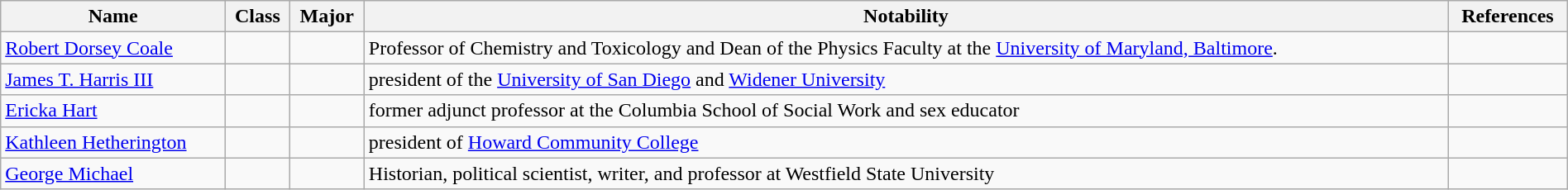<table class="wikitable sortable" style="width:100%;">
<tr>
<th>Name</th>
<th>Class</th>
<th>Major</th>
<th>Notability</th>
<th>References</th>
</tr>
<tr>
<td><a href='#'>Robert Dorsey Coale</a></td>
<td></td>
<td></td>
<td>Professor of Chemistry and Toxicology and Dean of the Physics Faculty at the <a href='#'>University of Maryland, Baltimore</a>.</td>
<td></td>
</tr>
<tr>
<td><a href='#'>James T. Harris III</a></td>
<td></td>
<td></td>
<td>president of the <a href='#'>University of San Diego</a> and <a href='#'>Widener University</a></td>
<td></td>
</tr>
<tr>
<td><a href='#'>Ericka Hart</a></td>
<td></td>
<td></td>
<td>former adjunct professor at the Columbia School of Social Work and sex educator</td>
<td></td>
</tr>
<tr>
<td><a href='#'>Kathleen Hetherington</a></td>
<td></td>
<td></td>
<td>president of <a href='#'>Howard Community College</a></td>
<td></td>
</tr>
<tr>
<td><a href='#'>George Michael</a></td>
<td></td>
<td></td>
<td>Historian, political scientist, writer, and professor at Westfield State University</td>
<td></td>
</tr>
</table>
